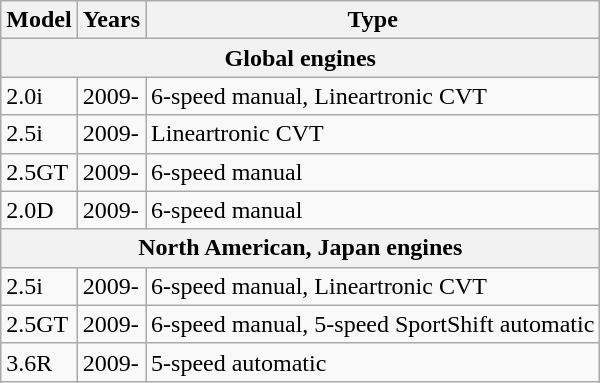<table class="wikitable">
<tr>
<th>Model</th>
<th>Years</th>
<th>Type</th>
</tr>
<tr>
<th colspan=4>Global engines</th>
</tr>
<tr>
<td>2.0i</td>
<td>2009-</td>
<td>6-speed manual, Lineartronic CVT</td>
</tr>
<tr>
<td>2.5i</td>
<td>2009-</td>
<td>Lineartronic CVT</td>
</tr>
<tr>
<td>2.5GT</td>
<td>2009-</td>
<td>6-speed manual</td>
</tr>
<tr>
<td>2.0D</td>
<td>2009-</td>
<td>6-speed manual</td>
</tr>
<tr>
<th colspan=4>North American, Japan engines</th>
</tr>
<tr>
<td>2.5i</td>
<td>2009-</td>
<td>6-speed manual, Lineartronic CVT</td>
</tr>
<tr>
<td>2.5GT</td>
<td>2009-</td>
<td>6-speed manual, 5-speed SportShift automatic</td>
</tr>
<tr>
<td>3.6R</td>
<td>2009-</td>
<td>5-speed automatic</td>
</tr>
</table>
